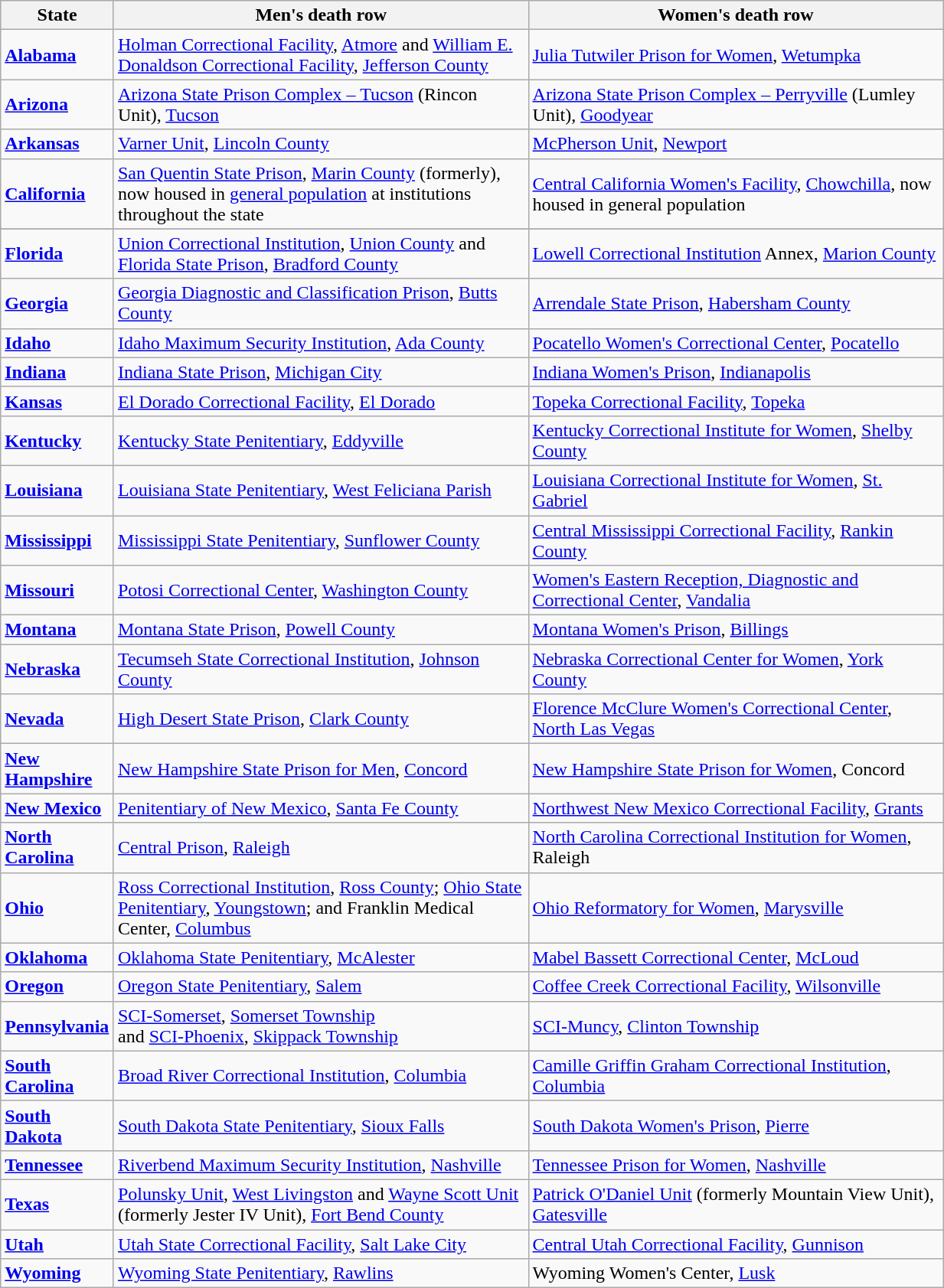<table style="width: 65%" class="wikitable">
<tr>
<th width="12%">State</th>
<th width="44%">Men's death row</th>
<th width="44%">Women's death row</th>
</tr>
<tr>
<td><strong><a href='#'>Alabama</a></strong></td>
<td><a href='#'>Holman Correctional Facility</a>, <a href='#'>Atmore</a> and <a href='#'>William E. Donaldson Correctional Facility</a>, <a href='#'>Jefferson County</a></td>
<td><a href='#'>Julia Tutwiler Prison for Women</a>, <a href='#'>Wetumpka</a></td>
</tr>
<tr>
<td><strong><a href='#'>Arizona</a></strong></td>
<td><a href='#'>Arizona State Prison Complex – Tucson</a> (Rincon Unit), <a href='#'>Tucson</a></td>
<td><a href='#'>Arizona State Prison Complex – Perryville</a> (Lumley Unit), <a href='#'>Goodyear</a></td>
</tr>
<tr>
<td><strong><a href='#'>Arkansas</a></strong></td>
<td><a href='#'>Varner Unit</a>, <a href='#'>Lincoln County</a></td>
<td><a href='#'>McPherson Unit</a>, <a href='#'>Newport</a></td>
</tr>
<tr>
<td><strong><a href='#'>California</a></strong></td>
<td><a href='#'>San Quentin State Prison</a>, <a href='#'>Marin County</a> (formerly), now housed in <a href='#'>general population</a> at institutions throughout the state</td>
<td><a href='#'>Central California Women's Facility</a>, <a href='#'>Chowchilla</a>, now housed in general population</td>
</tr>
<tr>
</tr>
<tr>
<td><strong><a href='#'>Florida</a></strong></td>
<td><a href='#'>Union Correctional Institution</a>, <a href='#'>Union County</a> and <a href='#'>Florida State Prison</a>, <a href='#'>Bradford County</a></td>
<td><a href='#'>Lowell Correctional Institution</a> Annex, <a href='#'>Marion County</a></td>
</tr>
<tr>
<td><strong><a href='#'>Georgia</a></strong></td>
<td><a href='#'>Georgia Diagnostic and Classification Prison</a>, <a href='#'>Butts County</a></td>
<td><a href='#'>Arrendale State Prison</a>, <a href='#'>Habersham County</a></td>
</tr>
<tr>
<td><strong><a href='#'>Idaho</a></strong></td>
<td><a href='#'>Idaho Maximum Security Institution</a>, <a href='#'>Ada County</a></td>
<td><a href='#'>Pocatello Women's Correctional Center</a>, <a href='#'>Pocatello</a></td>
</tr>
<tr>
<td><strong><a href='#'>Indiana</a></strong></td>
<td><a href='#'>Indiana State Prison</a>, <a href='#'>Michigan City</a></td>
<td><a href='#'>Indiana Women's Prison</a>, <a href='#'>Indianapolis</a></td>
</tr>
<tr>
<td><strong><a href='#'>Kansas</a></strong></td>
<td><a href='#'>El Dorado Correctional Facility</a>, <a href='#'>El Dorado</a></td>
<td><a href='#'>Topeka Correctional Facility</a>, <a href='#'>Topeka</a></td>
</tr>
<tr>
<td><strong><a href='#'>Kentucky</a></strong></td>
<td><a href='#'>Kentucky State Penitentiary</a>, <a href='#'>Eddyville</a></td>
<td><a href='#'>Kentucky Correctional Institute for Women</a>, <a href='#'>Shelby County</a></td>
</tr>
<tr>
<td><strong><a href='#'>Louisiana</a></strong></td>
<td><a href='#'>Louisiana State Penitentiary</a>, <a href='#'>West Feliciana Parish</a></td>
<td><a href='#'>Louisiana Correctional Institute for Women</a>, <a href='#'>St. Gabriel</a></td>
</tr>
<tr>
<td><strong><a href='#'>Mississippi</a></strong></td>
<td><a href='#'>Mississippi State Penitentiary</a>, <a href='#'>Sunflower County</a></td>
<td><a href='#'>Central Mississippi Correctional Facility</a>, <a href='#'>Rankin County</a></td>
</tr>
<tr>
<td><strong><a href='#'>Missouri</a></strong></td>
<td><a href='#'>Potosi Correctional Center</a>, <a href='#'>Washington County</a></td>
<td><a href='#'>Women's Eastern Reception, Diagnostic and Correctional Center</a>, <a href='#'>Vandalia</a></td>
</tr>
<tr>
<td><strong><a href='#'>Montana</a></strong></td>
<td><a href='#'>Montana State Prison</a>, <a href='#'>Powell County</a></td>
<td><a href='#'>Montana Women's Prison</a>, <a href='#'>Billings</a></td>
</tr>
<tr>
<td><strong><a href='#'>Nebraska</a></strong></td>
<td><a href='#'>Tecumseh State Correctional Institution</a>, <a href='#'>Johnson County</a></td>
<td><a href='#'>Nebraska Correctional Center for Women</a>, <a href='#'>York County</a></td>
</tr>
<tr>
<td><strong><a href='#'>Nevada</a></strong></td>
<td><a href='#'>High Desert State Prison</a>, <a href='#'>Clark County</a></td>
<td><a href='#'>Florence McClure Women's Correctional Center</a>, <a href='#'>North Las Vegas</a></td>
</tr>
<tr>
<td><strong><a href='#'>New Hampshire</a></strong></td>
<td><a href='#'>New Hampshire State Prison for Men</a>, <a href='#'>Concord</a></td>
<td><a href='#'>New Hampshire State Prison for Women</a>, Concord</td>
</tr>
<tr>
<td><strong><a href='#'>New Mexico</a></strong></td>
<td><a href='#'>Penitentiary of New Mexico</a>, <a href='#'>Santa Fe County</a></td>
<td><a href='#'>Northwest New Mexico Correctional Facility</a>, <a href='#'>Grants</a></td>
</tr>
<tr>
<td><strong><a href='#'>North Carolina</a></strong></td>
<td><a href='#'>Central Prison</a>, <a href='#'>Raleigh</a></td>
<td><a href='#'>North Carolina Correctional Institution for Women</a>, Raleigh</td>
</tr>
<tr>
<td><strong><a href='#'>Ohio</a></strong></td>
<td><a href='#'>Ross Correctional Institution</a>, <a href='#'>Ross County</a>; <a href='#'>Ohio State Penitentiary</a>, <a href='#'>Youngstown</a>; and Franklin Medical Center, <a href='#'>Columbus</a></td>
<td><a href='#'>Ohio Reformatory for Women</a>, <a href='#'>Marysville</a></td>
</tr>
<tr>
<td><strong><a href='#'>Oklahoma</a></strong></td>
<td><a href='#'>Oklahoma State Penitentiary</a>, <a href='#'>McAlester</a></td>
<td><a href='#'>Mabel Bassett Correctional Center</a>, <a href='#'>McLoud</a></td>
</tr>
<tr>
<td><strong><a href='#'>Oregon</a></strong></td>
<td><a href='#'>Oregon State Penitentiary</a>, <a href='#'>Salem</a></td>
<td><a href='#'>Coffee Creek Correctional Facility</a>, <a href='#'>Wilsonville</a></td>
</tr>
<tr>
<td><strong><a href='#'>Pennsylvania</a></strong></td>
<td><a href='#'>SCI-Somerset</a>, <a href='#'>Somerset Township</a><br>and <a href='#'>SCI-Phoenix</a>, <a href='#'>Skippack Township</a></td>
<td><a href='#'>SCI-Muncy</a>, <a href='#'>Clinton Township</a></td>
</tr>
<tr>
<td><strong><a href='#'>South Carolina</a></strong></td>
<td><a href='#'>Broad River Correctional Institution</a>, <a href='#'>Columbia</a></td>
<td><a href='#'>Camille Griffin Graham Correctional Institution</a>, <a href='#'>Columbia</a></td>
</tr>
<tr>
<td><strong><a href='#'>South Dakota</a></strong></td>
<td><a href='#'>South Dakota State Penitentiary</a>, <a href='#'>Sioux Falls</a></td>
<td><a href='#'>South Dakota Women's Prison</a>, <a href='#'>Pierre</a></td>
</tr>
<tr>
<td><strong><a href='#'>Tennessee</a></strong></td>
<td><a href='#'>Riverbend Maximum Security Institution</a>, <a href='#'>Nashville</a></td>
<td><a href='#'>Tennessee Prison for Women</a>, <a href='#'>Nashville</a></td>
</tr>
<tr>
<td><strong><a href='#'>Texas</a></strong></td>
<td><a href='#'>Polunsky Unit</a>, <a href='#'>West Livingston</a> and <a href='#'>Wayne Scott Unit</a> (formerly Jester IV Unit), <a href='#'>Fort Bend County</a></td>
<td><a href='#'>Patrick O'Daniel Unit</a> (formerly Mountain View Unit), <a href='#'>Gatesville</a></td>
</tr>
<tr>
<td><strong><a href='#'>Utah</a></strong></td>
<td><a href='#'>Utah State Correctional Facility</a>, <a href='#'>Salt Lake City</a></td>
<td><a href='#'>Central Utah Correctional Facility</a>, <a href='#'>Gunnison</a></td>
</tr>
<tr>
<td><strong><a href='#'>Wyoming</a></strong></td>
<td><a href='#'>Wyoming State Penitentiary</a>, <a href='#'>Rawlins</a></td>
<td>Wyoming Women's Center, <a href='#'>Lusk</a></td>
</tr>
</table>
